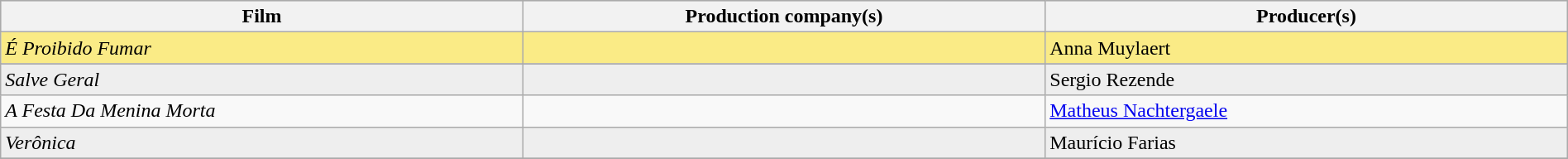<table class="wikitable" style="width:100%;">
<tr style="background:#bebebe">
<th style="width:33%;">Film</th>
<th style="width:33%;">Production company(s)</th>
<th style="width:33%;">Producer(s)</th>
</tr>
<tr style="background:#FAEB86">
<td><em>É Proibido Fumar</em></td>
<td></td>
<td>Anna Muylaert</td>
</tr>
<tr>
</tr>
<tr style="background:#eee;">
<td><em>Salve Geral</em></td>
<td></td>
<td>Sergio Rezende</td>
</tr>
<tr>
<td><em>A Festa Da Menina Morta</em></td>
<td></td>
<td><a href='#'>Matheus Nachtergaele</a></td>
</tr>
<tr style="background:#eee;">
<td><em>Verônica </em></td>
<td></td>
<td>Maurício Farias</td>
</tr>
<tr>
</tr>
</table>
